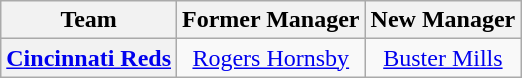<table class="wikitable plainrowheaders" style="text-align:center;">
<tr>
<th>Team</th>
<th>Former Manager</th>
<th>New Manager</th>
</tr>
<tr>
<th scope="row" style="text-align:center;"><a href='#'>Cincinnati Reds</a></th>
<td><a href='#'>Rogers Hornsby</a></td>
<td><a href='#'>Buster Mills</a></td>
</tr>
</table>
